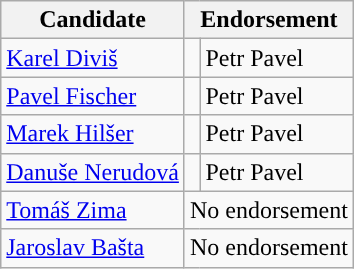<table class="wikitable">
<tr>
<th>Candidate</th>
<th colspan="2">Endorsement</th>
</tr>
<tr>
<td><a href='#'>Karel Diviš</a></td>
<td style="color:inherit;background-color: "></td>
<td>Petr Pavel</td>
</tr>
<tr>
<td><a href='#'>Pavel Fischer</a></td>
<td style="color:inherit;background-color: "></td>
<td>Petr Pavel</td>
</tr>
<tr>
<td><a href='#'>Marek Hilšer</a></td>
<td style="color:inherit;background-color: "></td>
<td>Petr Pavel</td>
</tr>
<tr>
<td><a href='#'>Danuše Nerudová</a></td>
<td style="color:inherit;background-color: "></td>
<td>Petr Pavel</td>
</tr>
<tr>
<td><a href='#'>Tomáš Zima</a></td>
<td colspan="2">No endorsement</td>
</tr>
<tr>
<td><a href='#'>Jaroslav Bašta</a></td>
<td colspan="2">No endorsement</td>
</tr>
</table>
